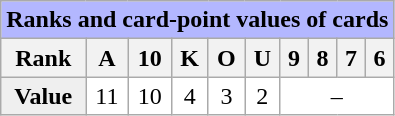<table class="wikitable" align="float:left"  style="background-color:white">
<tr style="background-color:#B3B7FF">
<td colspan="10"><strong>Ranks and card-point values of cards</strong></td>
</tr>
<tr>
<th>Rank</th>
<th>A</th>
<th>10</th>
<th>K</th>
<th>O</th>
<th>U</th>
<th>9</th>
<th>8</th>
<th>7</th>
<th>6</th>
</tr>
<tr align="center">
<td style="background:#efefef;"><strong>Value</strong></td>
<td>11</td>
<td>10</td>
<td>4</td>
<td>3</td>
<td>2</td>
<td colspan=4>–</td>
</tr>
</table>
